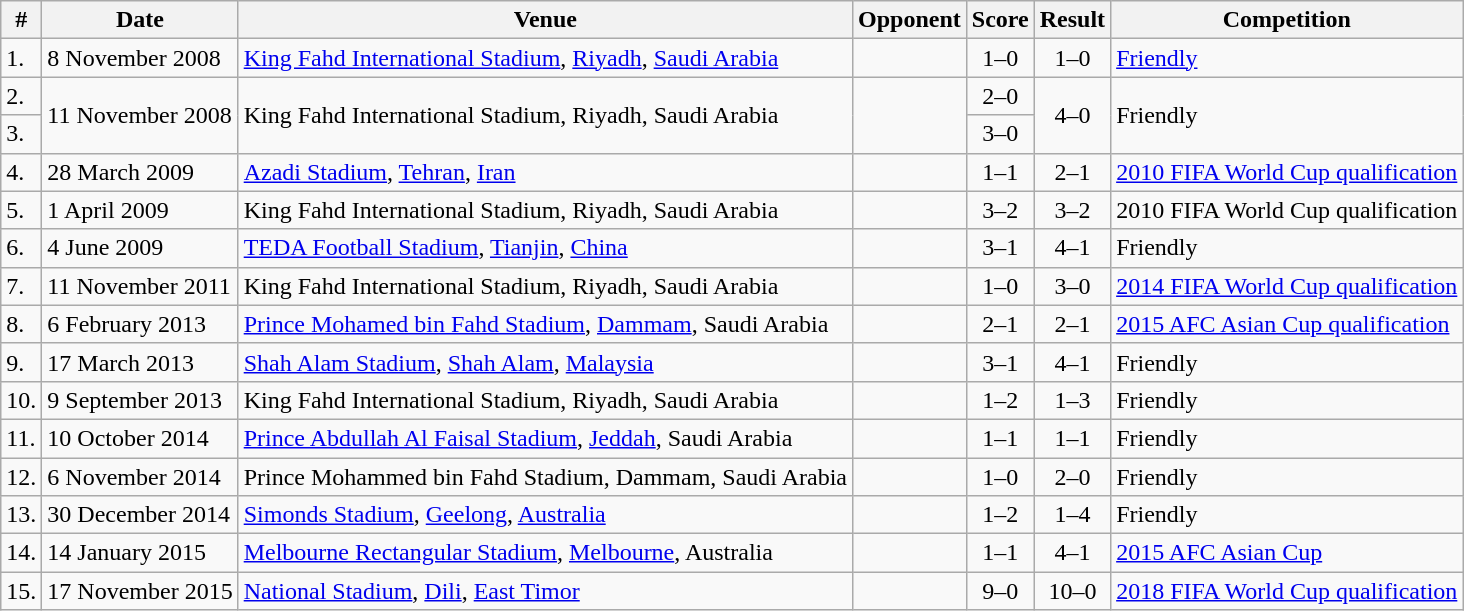<table class="wikitable collapsed">
<tr>
<th>#</th>
<th>Date</th>
<th>Venue</th>
<th>Opponent</th>
<th>Score</th>
<th>Result</th>
<th>Competition</th>
</tr>
<tr>
<td>1.</td>
<td>8 November 2008</td>
<td><a href='#'>King Fahd International Stadium</a>, <a href='#'>Riyadh</a>, <a href='#'>Saudi Arabia</a></td>
<td></td>
<td align=center>1–0</td>
<td align=center>1–0</td>
<td><a href='#'>Friendly</a></td>
</tr>
<tr>
<td>2.</td>
<td rowspan="2">11 November 2008</td>
<td rowspan="2">King Fahd International Stadium, Riyadh, Saudi Arabia</td>
<td rowspan="2"></td>
<td align=center>2–0</td>
<td rowspan="2" align=center>4–0</td>
<td rowspan="2">Friendly</td>
</tr>
<tr>
<td>3.</td>
<td align=center>3–0</td>
</tr>
<tr>
<td>4.</td>
<td>28 March 2009</td>
<td><a href='#'>Azadi Stadium</a>, <a href='#'>Tehran</a>, <a href='#'>Iran</a></td>
<td></td>
<td align=center>1–1</td>
<td align=center>2–1</td>
<td><a href='#'>2010 FIFA World Cup qualification</a></td>
</tr>
<tr>
<td>5.</td>
<td>1 April 2009</td>
<td>King Fahd International Stadium, Riyadh, Saudi Arabia</td>
<td></td>
<td align=center>3–2</td>
<td align=center>3–2</td>
<td>2010 FIFA World Cup qualification</td>
</tr>
<tr>
<td>6.</td>
<td>4 June 2009</td>
<td><a href='#'>TEDA Football Stadium</a>, <a href='#'>Tianjin</a>, <a href='#'>China</a></td>
<td></td>
<td align=center>3–1</td>
<td align=center>4–1</td>
<td>Friendly</td>
</tr>
<tr>
<td>7.</td>
<td>11 November 2011</td>
<td>King Fahd International Stadium, Riyadh, Saudi Arabia</td>
<td></td>
<td align=center>1–0</td>
<td align=center>3–0</td>
<td><a href='#'>2014 FIFA World Cup qualification</a></td>
</tr>
<tr>
<td>8.</td>
<td>6 February 2013</td>
<td><a href='#'>Prince Mohamed bin Fahd Stadium</a>, <a href='#'>Dammam</a>, Saudi Arabia</td>
<td></td>
<td align=center>2–1</td>
<td align=center>2–1</td>
<td><a href='#'>2015 AFC Asian Cup qualification</a></td>
</tr>
<tr>
<td>9.</td>
<td>17 March 2013</td>
<td><a href='#'>Shah Alam Stadium</a>, <a href='#'>Shah Alam</a>, <a href='#'>Malaysia</a></td>
<td></td>
<td align=center>3–1</td>
<td align=center>4–1</td>
<td>Friendly</td>
</tr>
<tr>
<td>10.</td>
<td>9 September 2013</td>
<td>King Fahd International Stadium, Riyadh, Saudi Arabia</td>
<td></td>
<td align=center>1–2</td>
<td align=center>1–3</td>
<td>Friendly</td>
</tr>
<tr>
<td>11.</td>
<td>10 October 2014</td>
<td><a href='#'>Prince Abdullah Al Faisal Stadium</a>, <a href='#'>Jeddah</a>, Saudi Arabia</td>
<td></td>
<td align=center>1–1</td>
<td align=center>1–1</td>
<td>Friendly</td>
</tr>
<tr>
<td>12.</td>
<td>6 November 2014</td>
<td>Prince Mohammed bin Fahd Stadium,  Dammam, Saudi Arabia</td>
<td></td>
<td align=center>1–0</td>
<td align=center>2–0</td>
<td>Friendly</td>
</tr>
<tr>
<td>13.</td>
<td>30 December 2014</td>
<td><a href='#'>Simonds Stadium</a>, <a href='#'>Geelong</a>, <a href='#'>Australia</a></td>
<td></td>
<td align=center>1–2</td>
<td align=center>1–4</td>
<td>Friendly</td>
</tr>
<tr>
<td>14.</td>
<td>14 January 2015</td>
<td><a href='#'>Melbourne Rectangular Stadium</a>, <a href='#'>Melbourne</a>, Australia</td>
<td></td>
<td align=center>1–1</td>
<td align=center>4–1</td>
<td><a href='#'>2015 AFC Asian Cup</a></td>
</tr>
<tr>
<td>15.</td>
<td>17 November 2015</td>
<td><a href='#'>National Stadium</a>, <a href='#'>Dili</a>, <a href='#'>East Timor</a></td>
<td></td>
<td align=center>9–0</td>
<td align=center>10–0</td>
<td><a href='#'>2018 FIFA World Cup qualification</a></td>
</tr>
</table>
